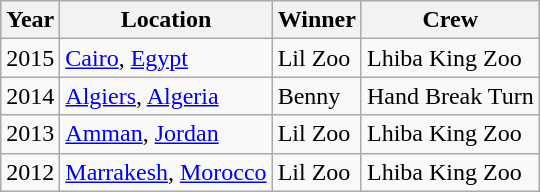<table class="wikitable">
<tr>
<th>Year</th>
<th>Location</th>
<th>Winner</th>
<th>Crew</th>
</tr>
<tr>
<td>2015</td>
<td><a href='#'>Cairo</a>, <a href='#'>Egypt</a></td>
<td> Lil Zoo</td>
<td>Lhiba King Zoo</td>
</tr>
<tr>
<td>2014</td>
<td><a href='#'>Algiers</a>, <a href='#'>Algeria</a></td>
<td>  Benny</td>
<td>Hand Break Turn</td>
</tr>
<tr>
<td>2013</td>
<td><a href='#'>Amman</a>, <a href='#'>Jordan</a></td>
<td>  Lil Zoo</td>
<td>Lhiba King Zoo</td>
</tr>
<tr>
<td>2012</td>
<td><a href='#'>Marrakesh</a>, <a href='#'>Morocco</a></td>
<td> Lil Zoo</td>
<td>Lhiba King Zoo</td>
</tr>
</table>
